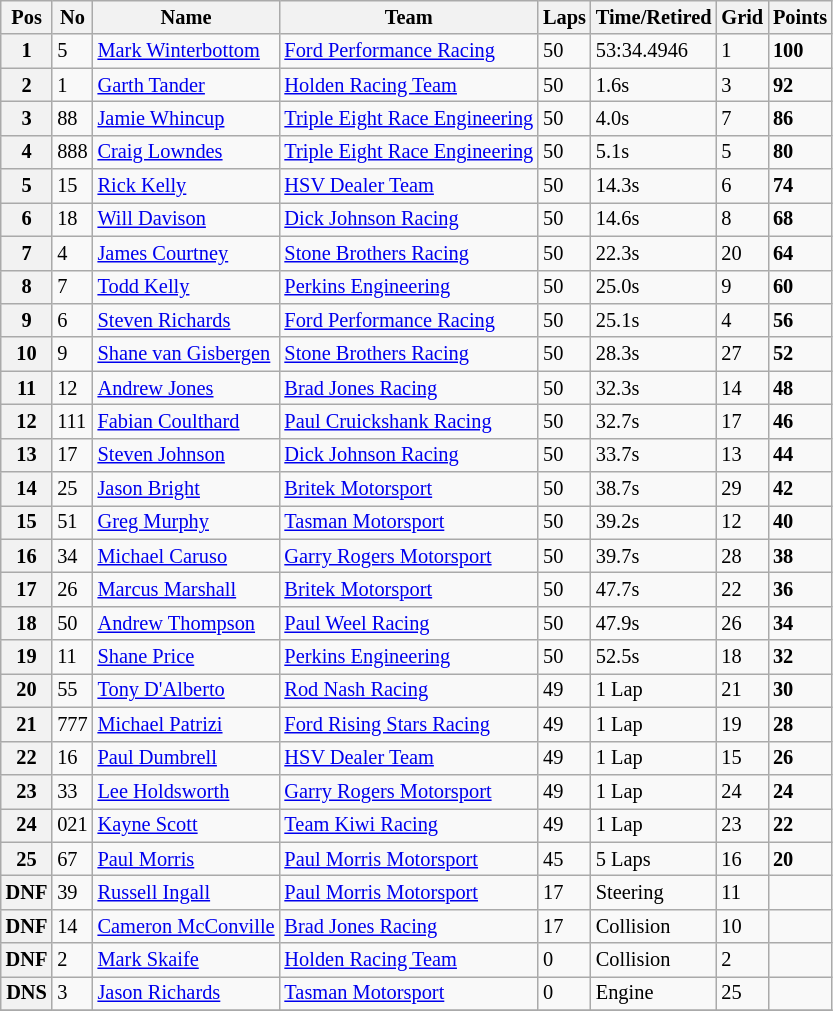<table class="wikitable" style="font-size: 85%;">
<tr>
<th>Pos</th>
<th>No</th>
<th>Name</th>
<th>Team</th>
<th>Laps</th>
<th>Time/Retired</th>
<th>Grid</th>
<th>Points</th>
</tr>
<tr>
<th>1</th>
<td>5</td>
<td> <a href='#'>Mark Winterbottom</a></td>
<td><a href='#'>Ford Performance Racing</a></td>
<td>50</td>
<td>53:34.4946</td>
<td>1</td>
<td><strong>100</strong></td>
</tr>
<tr>
<th>2</th>
<td>1</td>
<td> <a href='#'>Garth Tander</a></td>
<td><a href='#'>Holden Racing Team</a></td>
<td>50</td>
<td>1.6s</td>
<td>3</td>
<td><strong>92</strong></td>
</tr>
<tr>
<th>3</th>
<td>88</td>
<td> <a href='#'>Jamie Whincup</a></td>
<td><a href='#'>Triple Eight Race Engineering</a></td>
<td>50</td>
<td>4.0s</td>
<td>7</td>
<td><strong>86</strong></td>
</tr>
<tr>
<th>4</th>
<td>888</td>
<td> <a href='#'>Craig Lowndes</a></td>
<td><a href='#'>Triple Eight Race Engineering</a></td>
<td>50</td>
<td>5.1s</td>
<td>5</td>
<td><strong>80</strong></td>
</tr>
<tr>
<th>5</th>
<td>15</td>
<td> <a href='#'>Rick Kelly</a></td>
<td><a href='#'>HSV Dealer Team</a></td>
<td>50</td>
<td>14.3s</td>
<td>6</td>
<td><strong>74</strong></td>
</tr>
<tr>
<th>6</th>
<td>18</td>
<td> <a href='#'>Will Davison</a></td>
<td><a href='#'>Dick Johnson Racing</a></td>
<td>50</td>
<td>14.6s</td>
<td>8</td>
<td><strong>68</strong></td>
</tr>
<tr>
<th>7</th>
<td>4</td>
<td> <a href='#'>James Courtney</a></td>
<td><a href='#'>Stone Brothers Racing</a></td>
<td>50</td>
<td>22.3s</td>
<td>20</td>
<td><strong>64</strong></td>
</tr>
<tr>
<th>8</th>
<td>7</td>
<td> <a href='#'>Todd Kelly</a></td>
<td><a href='#'>Perkins Engineering</a></td>
<td>50</td>
<td>25.0s</td>
<td>9</td>
<td><strong>60</strong></td>
</tr>
<tr>
<th>9</th>
<td>6</td>
<td> <a href='#'>Steven Richards</a></td>
<td><a href='#'>Ford Performance Racing</a></td>
<td>50</td>
<td>25.1s</td>
<td>4</td>
<td><strong>56</strong></td>
</tr>
<tr>
<th>10</th>
<td>9</td>
<td> <a href='#'>Shane van Gisbergen</a></td>
<td><a href='#'>Stone Brothers Racing</a></td>
<td>50</td>
<td>28.3s</td>
<td>27</td>
<td><strong>52</strong></td>
</tr>
<tr>
<th>11</th>
<td>12</td>
<td> <a href='#'>Andrew Jones</a></td>
<td><a href='#'>Brad Jones Racing</a></td>
<td>50</td>
<td>32.3s</td>
<td>14</td>
<td><strong>48</strong></td>
</tr>
<tr>
<th>12</th>
<td>111</td>
<td> <a href='#'>Fabian Coulthard</a></td>
<td><a href='#'>Paul Cruickshank Racing</a></td>
<td>50</td>
<td>32.7s</td>
<td>17</td>
<td><strong>46</strong></td>
</tr>
<tr>
<th>13</th>
<td>17</td>
<td> <a href='#'>Steven Johnson</a></td>
<td><a href='#'>Dick Johnson Racing</a></td>
<td>50</td>
<td>33.7s</td>
<td>13</td>
<td><strong>44</strong></td>
</tr>
<tr>
<th>14</th>
<td>25</td>
<td> <a href='#'>Jason Bright</a></td>
<td><a href='#'>Britek Motorsport</a></td>
<td>50</td>
<td>38.7s</td>
<td>29</td>
<td><strong>42</strong></td>
</tr>
<tr>
<th>15</th>
<td>51</td>
<td> <a href='#'>Greg Murphy</a></td>
<td><a href='#'>Tasman Motorsport</a></td>
<td>50</td>
<td>39.2s</td>
<td>12</td>
<td><strong>40</strong></td>
</tr>
<tr>
<th>16</th>
<td>34</td>
<td> <a href='#'>Michael Caruso</a></td>
<td><a href='#'>Garry Rogers Motorsport</a></td>
<td>50</td>
<td>39.7s</td>
<td>28</td>
<td><strong>38</strong></td>
</tr>
<tr>
<th>17</th>
<td>26</td>
<td> <a href='#'>Marcus Marshall</a></td>
<td><a href='#'>Britek Motorsport</a></td>
<td>50</td>
<td>47.7s</td>
<td>22</td>
<td><strong>36</strong></td>
</tr>
<tr>
<th>18</th>
<td>50</td>
<td> <a href='#'>Andrew Thompson</a></td>
<td><a href='#'>Paul Weel Racing</a></td>
<td>50</td>
<td>47.9s</td>
<td>26</td>
<td><strong>34</strong></td>
</tr>
<tr>
<th>19</th>
<td>11</td>
<td> <a href='#'>Shane Price</a></td>
<td><a href='#'>Perkins Engineering</a></td>
<td>50</td>
<td>52.5s</td>
<td>18</td>
<td><strong>32</strong></td>
</tr>
<tr>
<th>20</th>
<td>55</td>
<td> <a href='#'>Tony D'Alberto</a></td>
<td><a href='#'>Rod Nash Racing</a></td>
<td>49</td>
<td> 1 Lap</td>
<td>21</td>
<td><strong>30</strong></td>
</tr>
<tr>
<th>21</th>
<td>777</td>
<td> <a href='#'>Michael Patrizi</a></td>
<td><a href='#'>Ford Rising Stars Racing</a></td>
<td>49</td>
<td> 1 Lap</td>
<td>19</td>
<td><strong>28</strong></td>
</tr>
<tr>
<th>22</th>
<td>16</td>
<td> <a href='#'>Paul Dumbrell</a></td>
<td><a href='#'>HSV Dealer Team</a></td>
<td>49</td>
<td> 1 Lap</td>
<td>15</td>
<td><strong>26</strong></td>
</tr>
<tr>
<th>23</th>
<td>33</td>
<td> <a href='#'>Lee Holdsworth</a></td>
<td><a href='#'>Garry Rogers Motorsport</a></td>
<td>49</td>
<td> 1 Lap</td>
<td>24</td>
<td><strong>24</strong></td>
</tr>
<tr>
<th>24</th>
<td>021</td>
<td> <a href='#'>Kayne Scott</a></td>
<td><a href='#'>Team Kiwi Racing</a></td>
<td>49</td>
<td> 1 Lap</td>
<td>23</td>
<td><strong>22</strong></td>
</tr>
<tr>
<th>25</th>
<td>67</td>
<td> <a href='#'>Paul Morris</a></td>
<td><a href='#'>Paul Morris Motorsport</a></td>
<td>45</td>
<td> 5 Laps</td>
<td>16</td>
<td><strong>20</strong></td>
</tr>
<tr>
<th>DNF</th>
<td>39</td>
<td> <a href='#'>Russell Ingall</a></td>
<td><a href='#'>Paul Morris Motorsport</a></td>
<td>17</td>
<td>Steering</td>
<td>11</td>
<td></td>
</tr>
<tr>
<th>DNF</th>
<td>14</td>
<td> <a href='#'>Cameron McConville</a></td>
<td><a href='#'>Brad Jones Racing</a></td>
<td>17</td>
<td>Collision</td>
<td>10</td>
<td></td>
</tr>
<tr>
<th>DNF</th>
<td>2</td>
<td> <a href='#'>Mark Skaife</a></td>
<td><a href='#'>Holden Racing Team</a></td>
<td>0</td>
<td>Collision</td>
<td>2</td>
<td></td>
</tr>
<tr>
<th>DNS</th>
<td>3</td>
<td> <a href='#'>Jason Richards</a></td>
<td><a href='#'>Tasman Motorsport</a></td>
<td>0</td>
<td>Engine</td>
<td>25</td>
<td></td>
</tr>
<tr>
</tr>
</table>
